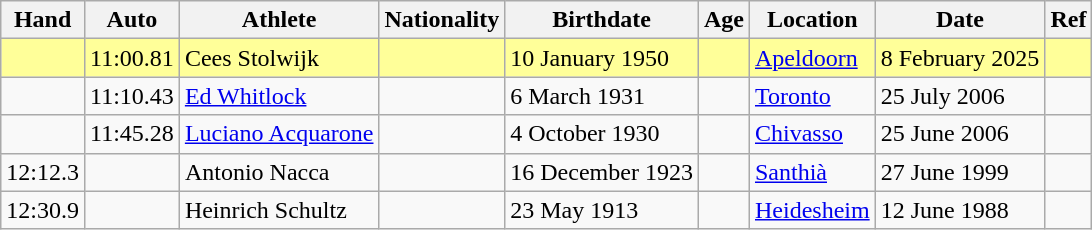<table class="wikitable">
<tr>
<th>Hand</th>
<th>Auto</th>
<th>Athlete</th>
<th>Nationality</th>
<th>Birthdate</th>
<th>Age</th>
<th>Location</th>
<th>Date</th>
<th>Ref</th>
</tr>
<tr style="background:#ff9;">
<td></td>
<td>11:00.81 </td>
<td>Cees Stolwijk</td>
<td></td>
<td>10 January 1950</td>
<td></td>
<td><a href='#'>Apeldoorn</a></td>
<td>8 February 2025</td>
<td></td>
</tr>
<tr>
<td></td>
<td>11:10.43</td>
<td><a href='#'>Ed Whitlock</a></td>
<td></td>
<td>6 March 1931</td>
<td></td>
<td><a href='#'>Toronto</a></td>
<td>25 July 2006</td>
<td></td>
</tr>
<tr>
<td></td>
<td>11:45.28</td>
<td><a href='#'>Luciano Acquarone</a></td>
<td></td>
<td>4 October 1930</td>
<td></td>
<td><a href='#'>Chivasso</a></td>
<td>25 June 2006</td>
<td></td>
</tr>
<tr>
<td>12:12.3</td>
<td></td>
<td>Antonio Nacca</td>
<td></td>
<td>16 December 1923</td>
<td></td>
<td><a href='#'>Santhià</a></td>
<td>27 June 1999</td>
<td></td>
</tr>
<tr>
<td>12:30.9</td>
<td></td>
<td>Heinrich Schultz</td>
<td></td>
<td>23 May 1913</td>
<td></td>
<td><a href='#'>Heidesheim</a></td>
<td>12 June 1988</td>
<td></td>
</tr>
</table>
